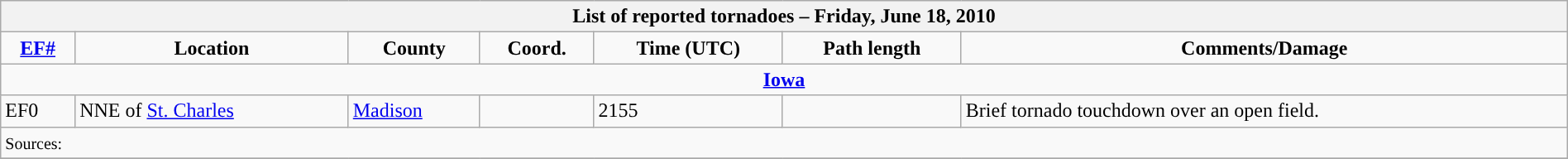<table class="wikitable collapsible" width="100%">
<tr>
<th colspan="7">List of reported tornadoes – Friday, June 18, 2010</th>
</tr>
<tr style="text-align:center;">
<td><strong><a href='#'>EF#</a></strong></td>
<td><strong>Location</strong></td>
<td><strong>County</strong></td>
<td><strong>Coord.</strong></td>
<td><strong>Time (UTC)</strong></td>
<td><strong>Path length</strong></td>
<td><strong>Comments/Damage</strong></td>
</tr>
<tr>
<td colspan="7" align=center><strong><a href='#'>Iowa</a></strong></td>
</tr>
<tr>
<td>EF0</td>
<td>NNE of <a href='#'>St. Charles</a></td>
<td><a href='#'>Madison</a></td>
<td></td>
<td>2155</td>
<td></td>
<td>Brief tornado touchdown over an open field.</td>
</tr>
<tr>
<td colspan="7"><small>Sources: </small></td>
</tr>
<tr>
</tr>
</table>
